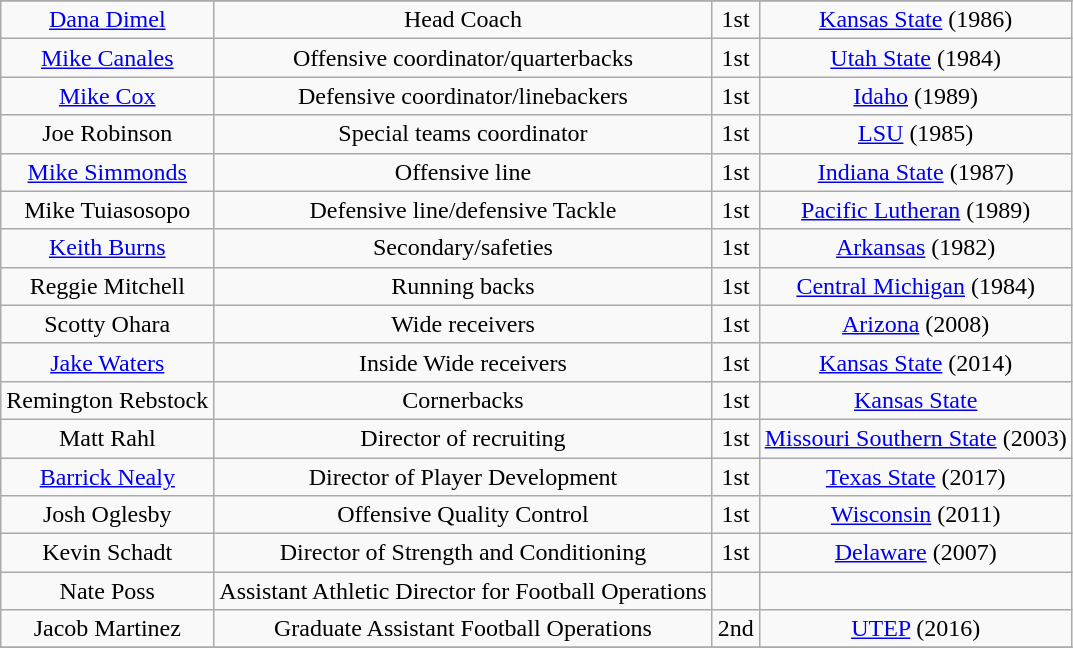<table class="wikitable">
<tr>
</tr>
<tr style="text-align:center;">
<td><a href='#'>Dana Dimel</a></td>
<td>Head Coach</td>
<td>1st</td>
<td><a href='#'>Kansas State</a> (1986)</td>
</tr>
<tr style="text-align:center;">
<td><a href='#'>Mike Canales</a></td>
<td>Offensive coordinator/quarterbacks</td>
<td>1st</td>
<td><a href='#'>Utah State</a> (1984)</td>
</tr>
<tr style="text-align:center;">
<td><a href='#'>Mike Cox</a></td>
<td>Defensive coordinator/linebackers</td>
<td>1st</td>
<td><a href='#'>Idaho</a> (1989)</td>
</tr>
<tr style="text-align:center;">
<td>Joe Robinson</td>
<td>Special teams coordinator</td>
<td>1st</td>
<td><a href='#'>LSU</a> (1985)</td>
</tr>
<tr style="text-align:center;">
<td><a href='#'>Mike Simmonds</a></td>
<td>Offensive line</td>
<td>1st</td>
<td><a href='#'>Indiana State</a> (1987)</td>
</tr>
<tr style="text-align:center;">
<td>Mike Tuiasosopo</td>
<td>Defensive line/defensive Tackle</td>
<td>1st</td>
<td><a href='#'>Pacific Lutheran</a> (1989)</td>
</tr>
<tr style="text-align:center;">
<td><a href='#'>Keith Burns</a></td>
<td>Secondary/safeties</td>
<td>1st</td>
<td><a href='#'>Arkansas</a> (1982)</td>
</tr>
<tr style="text-align:center;">
<td>Reggie Mitchell</td>
<td>Running backs</td>
<td>1st</td>
<td><a href='#'>Central Michigan</a> (1984)</td>
</tr>
<tr style="text-align:center;">
<td>Scotty Ohara</td>
<td>Wide receivers</td>
<td>1st</td>
<td><a href='#'>Arizona</a> (2008)</td>
</tr>
<tr style="text-align:center;">
<td><a href='#'>Jake Waters</a></td>
<td>Inside Wide receivers</td>
<td>1st</td>
<td><a href='#'>Kansas State</a> (2014)</td>
</tr>
<tr style="text-align:center;">
<td>Remington Rebstock</td>
<td>Cornerbacks</td>
<td>1st</td>
<td><a href='#'>Kansas State</a></td>
</tr>
<tr style="text-align:center;">
<td>Matt Rahl</td>
<td>Director of recruiting</td>
<td>1st</td>
<td><a href='#'>Missouri Southern State</a> (2003)</td>
</tr>
<tr style="text-align:center;">
<td><a href='#'>Barrick Nealy</a></td>
<td>Director of Player Development</td>
<td>1st</td>
<td><a href='#'>Texas State</a> (2017)</td>
</tr>
<tr style="text-align:center;">
<td>Josh Oglesby</td>
<td>Offensive Quality Control</td>
<td>1st</td>
<td><a href='#'>Wisconsin</a> (2011)</td>
</tr>
<tr style="text-align:center;">
<td>Kevin Schadt</td>
<td>Director of Strength and Conditioning</td>
<td>1st</td>
<td><a href='#'>Delaware</a> (2007)</td>
</tr>
<tr style="text-align:center;">
<td>Nate Poss</td>
<td>Assistant Athletic Director for Football Operations</td>
<td></td>
<td></td>
</tr>
<tr style="text-align:center;">
<td>Jacob Martinez</td>
<td>Graduate Assistant Football Operations</td>
<td>2nd</td>
<td><a href='#'>UTEP</a> (2016)</td>
</tr>
<tr style="text-align:center;">
</tr>
</table>
